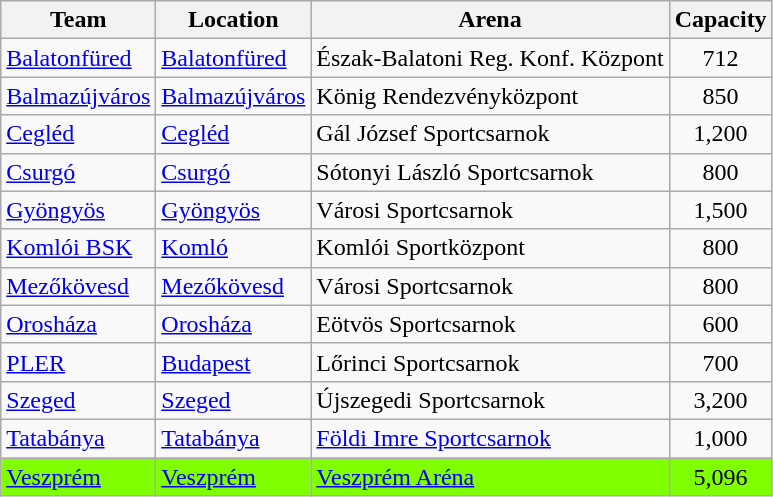<table class="wikitable sortable" style="text-align: left;">
<tr>
<th>Team</th>
<th>Location</th>
<th>Arena</th>
<th>Capacity</th>
</tr>
<tr>
<td><a href='#'>Balatonfüred</a></td>
<td><a href='#'>Balatonfüred</a></td>
<td>Észak-Balatoni Reg. Konf. Központ</td>
<td align="center">712</td>
</tr>
<tr>
<td><a href='#'>Balmazújváros</a></td>
<td><a href='#'>Balmazújváros</a></td>
<td>König Rendezvényközpont</td>
<td align="center">850</td>
</tr>
<tr>
<td><a href='#'>Cegléd</a></td>
<td><a href='#'>Cegléd</a></td>
<td>Gál József Sportcsarnok</td>
<td align="center">1,200</td>
</tr>
<tr>
<td><a href='#'>Csurgó</a></td>
<td><a href='#'>Csurgó</a></td>
<td>Sótonyi László Sportcsarnok</td>
<td align="center">800</td>
</tr>
<tr>
<td><a href='#'>Gyöngyös</a></td>
<td><a href='#'>Gyöngyös</a></td>
<td>Városi Sportcsarnok</td>
<td align="center">1,500</td>
</tr>
<tr>
<td><a href='#'>Komlói BSK</a></td>
<td><a href='#'>Komló</a></td>
<td>Komlói Sportközpont</td>
<td align="center">800</td>
</tr>
<tr>
<td><a href='#'>Mezőkövesd</a></td>
<td><a href='#'>Mezőkövesd</a></td>
<td>Városi Sportcsarnok</td>
<td align="center">800</td>
</tr>
<tr>
<td><a href='#'>Orosháza</a></td>
<td><a href='#'>Orosháza</a></td>
<td>Eötvös Sportcsarnok</td>
<td align="center">600</td>
</tr>
<tr>
<td><a href='#'>PLER</a></td>
<td><a href='#'>Budapest</a></td>
<td>Lőrinci Sportcsarnok</td>
<td align="center">700</td>
</tr>
<tr>
<td><a href='#'>Szeged</a></td>
<td><a href='#'>Szeged</a></td>
<td>Újszegedi Sportcsarnok</td>
<td align="center">3,200</td>
</tr>
<tr>
<td><a href='#'>Tatabánya</a></td>
<td><a href='#'>Tatabánya</a></td>
<td><a href='#'>Földi Imre Sportcsarnok</a></td>
<td align="center">1,000</td>
</tr>
<tr bgcolor="#7fff00">
<td><a href='#'>Veszprém</a></td>
<td><a href='#'>Veszprém</a></td>
<td><a href='#'>Veszprém Aréna</a></td>
<td align="center">5,096</td>
</tr>
</table>
